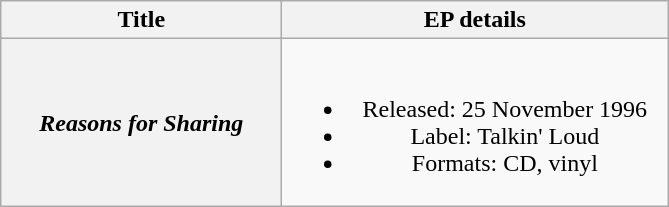<table class="wikitable plainrowheaders" style="text-align:center;">
<tr>
<th scope="col" width="180">Title</th>
<th scope="col" width="250">EP details</th>
</tr>
<tr>
<th scope="row"><em>Reasons for Sharing</em></th>
<td><br><ul><li>Released: 25 November 1996</li><li>Label: Talkin' Loud</li><li>Formats: CD, vinyl</li></ul></td>
</tr>
</table>
